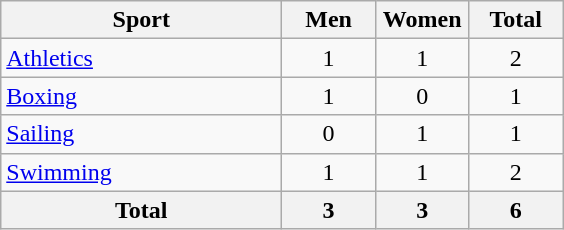<table class="wikitable sortable" style="text-align:center;">
<tr>
<th width=180>Sport</th>
<th width=55>Men</th>
<th width=55>Women</th>
<th width=55>Total</th>
</tr>
<tr>
<td align=left><a href='#'>Athletics</a></td>
<td>1</td>
<td>1</td>
<td>2</td>
</tr>
<tr>
<td align=left><a href='#'>Boxing</a></td>
<td>1</td>
<td>0</td>
<td>1</td>
</tr>
<tr>
<td align=left><a href='#'>Sailing</a></td>
<td>0</td>
<td>1</td>
<td>1</td>
</tr>
<tr>
<td align=left><a href='#'>Swimming</a></td>
<td>1</td>
<td>1</td>
<td>2</td>
</tr>
<tr>
<th>Total</th>
<th>3</th>
<th>3</th>
<th>6</th>
</tr>
</table>
